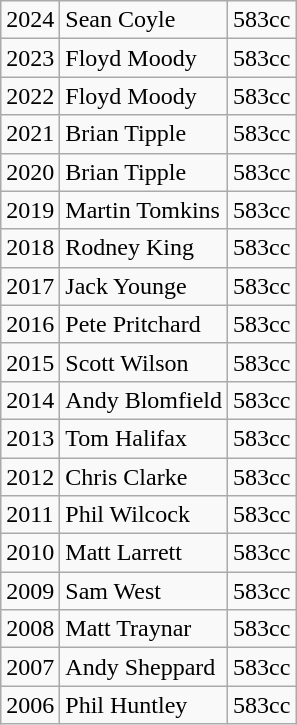<table class="wikitable">
<tr>
<td>2024</td>
<td>Sean Coyle</td>
<td>583cc</td>
</tr>
<tr>
<td>2023</td>
<td>Floyd Moody</td>
<td>583cc</td>
</tr>
<tr>
<td>2022</td>
<td>Floyd Moody</td>
<td>583cc</td>
</tr>
<tr>
<td>2021</td>
<td>Brian Tipple</td>
<td>583cc</td>
</tr>
<tr>
<td>2020</td>
<td>Brian Tipple</td>
<td>583cc</td>
</tr>
<tr>
<td>2019</td>
<td>Martin Tomkins</td>
<td>583cc</td>
</tr>
<tr>
<td>2018</td>
<td>Rodney King</td>
<td>583cc</td>
</tr>
<tr>
<td>2017</td>
<td>Jack Younge</td>
<td>583cc</td>
</tr>
<tr>
<td>2016</td>
<td>Pete Pritchard</td>
<td>583cc</td>
</tr>
<tr>
<td>2015</td>
<td>Scott Wilson</td>
<td>583cc</td>
</tr>
<tr>
<td>2014</td>
<td>Andy Blomfield</td>
<td>583cc</td>
</tr>
<tr>
<td>2013</td>
<td>Tom Halifax</td>
<td>583cc</td>
</tr>
<tr>
<td>2012</td>
<td>Chris Clarke</td>
<td>583cc</td>
</tr>
<tr>
<td>2011</td>
<td>Phil Wilcock</td>
<td>583cc</td>
</tr>
<tr>
<td>2010</td>
<td>Matt Larrett</td>
<td>583cc</td>
</tr>
<tr>
<td>2009</td>
<td>Sam West</td>
<td>583cc</td>
</tr>
<tr>
<td>2008</td>
<td>Matt Traynar</td>
<td>583cc</td>
</tr>
<tr>
<td>2007</td>
<td>Andy Sheppard</td>
<td>583cc</td>
</tr>
<tr>
<td>2006</td>
<td>Phil Huntley</td>
<td>583cc</td>
</tr>
</table>
